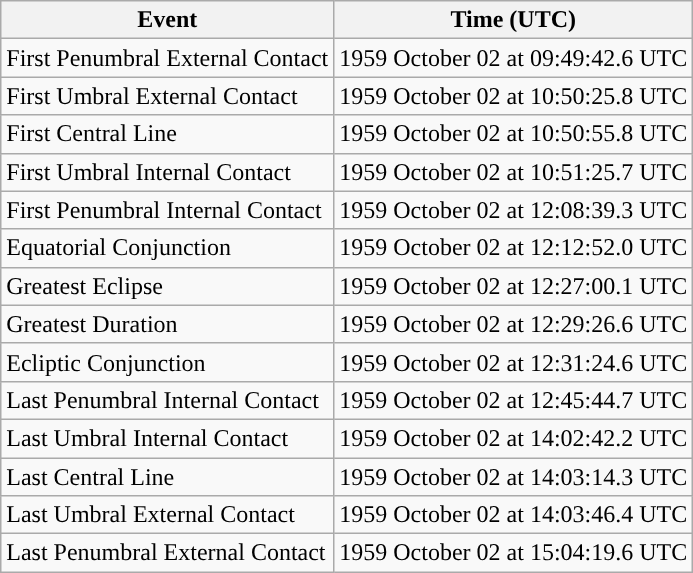<table class="wikitable">
<tr>
<th>Event</th>
<th>Time (UTC)</th>
</tr>
<tr>
<td>First Penumbral External Contact</td>
<td>1959 October 02 at 09:49:42.6 UTC</td>
</tr>
<tr>
<td>First Umbral External Contact</td>
<td>1959 October 02 at 10:50:25.8 UTC</td>
</tr>
<tr>
<td>First Central Line</td>
<td>1959 October 02 at 10:50:55.8 UTC</td>
</tr>
<tr>
<td>First Umbral Internal Contact</td>
<td>1959 October 02 at 10:51:25.7 UTC</td>
</tr>
<tr>
<td>First Penumbral Internal Contact</td>
<td>1959 October 02 at 12:08:39.3 UTC</td>
</tr>
<tr>
<td>Equatorial Conjunction</td>
<td>1959 October 02 at 12:12:52.0 UTC</td>
</tr>
<tr>
<td>Greatest Eclipse</td>
<td>1959 October 02 at 12:27:00.1 UTC</td>
</tr>
<tr>
<td>Greatest Duration</td>
<td>1959 October 02 at 12:29:26.6 UTC</td>
</tr>
<tr>
<td>Ecliptic Conjunction</td>
<td>1959 October 02 at 12:31:24.6 UTC</td>
</tr>
<tr>
<td>Last Penumbral Internal Contact</td>
<td>1959 October 02 at 12:45:44.7 UTC</td>
</tr>
<tr>
<td>Last Umbral Internal Contact</td>
<td>1959 October 02 at 14:02:42.2 UTC</td>
</tr>
<tr>
<td>Last Central Line</td>
<td>1959 October 02 at 14:03:14.3 UTC</td>
</tr>
<tr>
<td>Last Umbral External Contact</td>
<td>1959 October 02 at 14:03:46.4 UTC</td>
</tr>
<tr>
<td>Last Penumbral External Contact</td>
<td>1959 October 02 at 15:04:19.6 UTC</td>
</tr>
</table>
